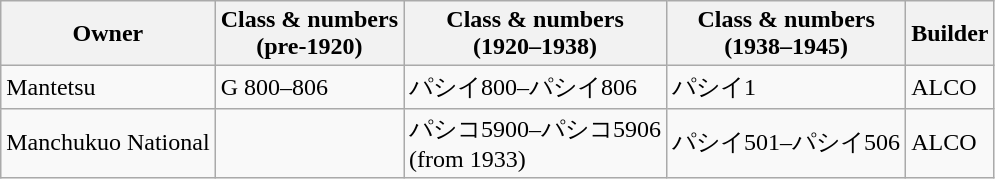<table class="wikitable">
<tr>
<th>Owner</th>
<th>Class & numbers<br>(pre-1920)</th>
<th>Class & numbers<br>(1920–1938)</th>
<th>Class & numbers<br>(1938–1945)</th>
<th>Builder</th>
</tr>
<tr>
<td>Mantetsu</td>
<td>G 800–806</td>
<td>パシイ800–パシイ806</td>
<td>パシイ1</td>
<td>ALCO</td>
</tr>
<tr>
<td>Manchukuo National</td>
<td></td>
<td>パシコ5900–パシコ5906<br>(from 1933)</td>
<td>パシイ501–パシイ506</td>
<td>ALCO</td>
</tr>
</table>
